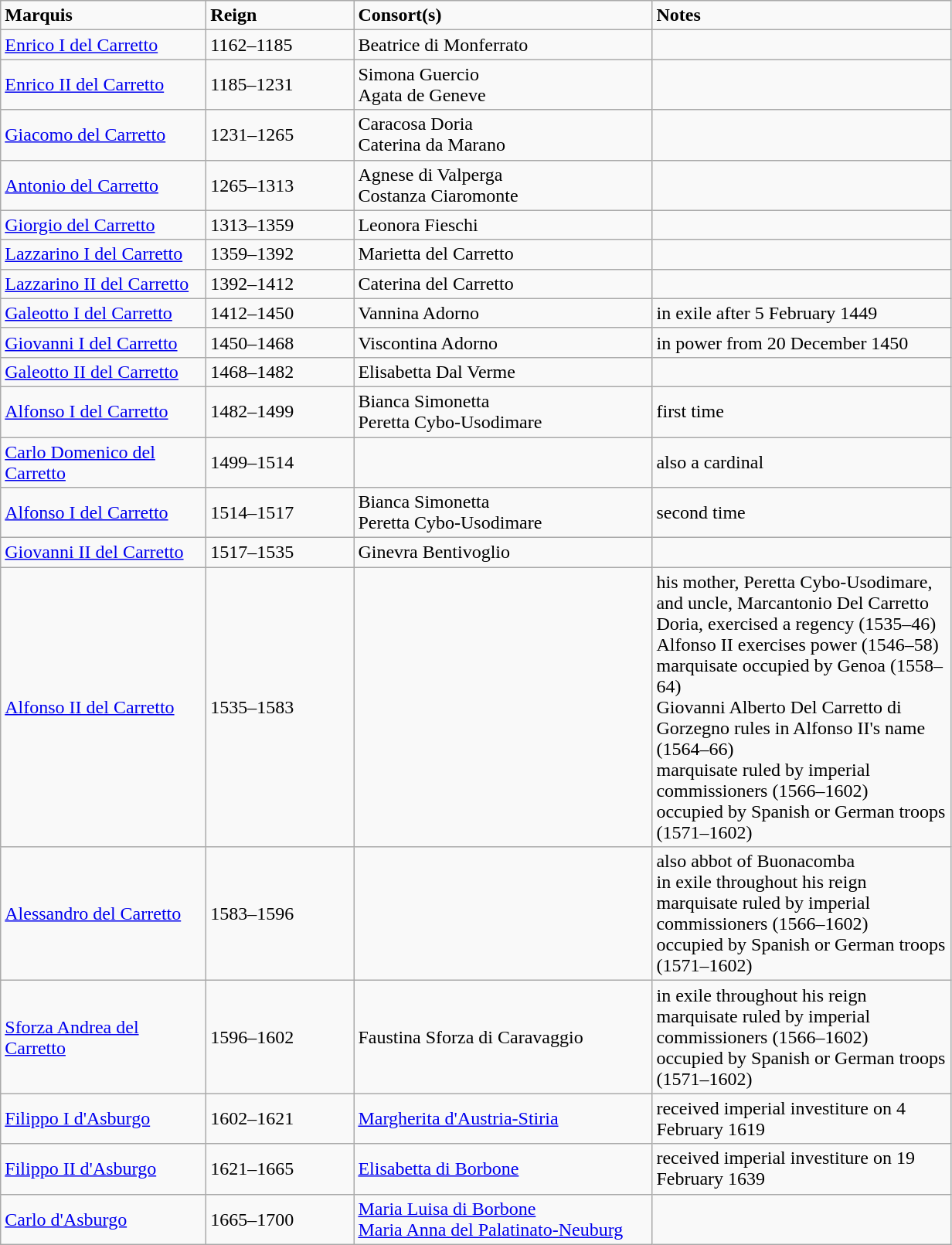<table class="wikitable">
<tr>
<td width="170pt"><strong>Marquis</strong></td>
<td width="120pt"><strong>Reign</strong></td>
<td width="250pt"><strong>Consort(s)</strong></td>
<td width="250pt"><strong>Notes</strong></td>
</tr>
<tr>
<td><a href='#'>Enrico I del Carretto</a></td>
<td>1162–1185</td>
<td>Beatrice di Monferrato</td>
<td></td>
</tr>
<tr>
<td><a href='#'>Enrico II del Carretto</a></td>
<td>1185–1231</td>
<td>Simona Guercio<br>Agata de Geneve</td>
<td></td>
</tr>
<tr>
<td><a href='#'>Giacomo del Carretto</a></td>
<td>1231–1265</td>
<td>Caracosa Doria<br>Caterina da Marano</td>
<td></td>
</tr>
<tr>
<td><a href='#'>Antonio del Carretto</a></td>
<td>1265–1313</td>
<td>Agnese di Valperga<br>Costanza Ciaromonte</td>
<td></td>
</tr>
<tr>
<td><a href='#'>Giorgio del Carretto</a></td>
<td>1313–1359</td>
<td>Leonora Fieschi</td>
<td></td>
</tr>
<tr>
<td><a href='#'>Lazzarino I del Carretto</a></td>
<td>1359–1392</td>
<td>Marietta del Carretto</td>
<td></td>
</tr>
<tr>
<td><a href='#'>Lazzarino II del Carretto</a></td>
<td>1392–1412</td>
<td>Caterina del Carretto</td>
<td></td>
</tr>
<tr>
<td><a href='#'>Galeotto I del Carretto</a></td>
<td>1412–1450</td>
<td>Vannina Adorno</td>
<td>in exile after 5 February 1449</td>
</tr>
<tr>
<td><a href='#'>Giovanni I del Carretto</a></td>
<td>1450–1468</td>
<td>Viscontina Adorno</td>
<td>in power from 20 December 1450</td>
</tr>
<tr>
<td><a href='#'>Galeotto II del Carretto</a></td>
<td>1468–1482</td>
<td>Elisabetta Dal Verme</td>
<td></td>
</tr>
<tr>
<td><a href='#'>Alfonso I del Carretto</a></td>
<td>1482–1499</td>
<td>Bianca Simonetta<br>Peretta Cybo-Usodimare</td>
<td>first time</td>
</tr>
<tr>
<td><a href='#'>Carlo Domenico del Carretto</a></td>
<td>1499–1514</td>
<td></td>
<td>also a cardinal</td>
</tr>
<tr>
<td><a href='#'>Alfonso I del Carretto</a></td>
<td>1514–1517</td>
<td>Bianca Simonetta<br>Peretta Cybo-Usodimare</td>
<td>second time</td>
</tr>
<tr>
<td><a href='#'>Giovanni II del Carretto</a></td>
<td>1517–1535</td>
<td>Ginevra Bentivoglio</td>
<td></td>
</tr>
<tr>
<td><a href='#'>Alfonso II del Carretto</a></td>
<td>1535–1583</td>
<td></td>
<td>his mother, Peretta Cybo-Usodimare, and uncle, Marcantonio Del Carretto Doria, exercised a regency (1535–46)<br>Alfonso II exercises power (1546–58)<br>marquisate occupied by Genoa (1558–64)<br>Giovanni Alberto Del Carretto di Gorzegno rules in Alfonso II's name (1564–66)<br>marquisate ruled by imperial commissioners (1566–1602)<br>occupied by Spanish or German troops (1571–1602)</td>
</tr>
<tr>
<td><a href='#'>Alessandro del Carretto</a></td>
<td>1583–1596</td>
<td></td>
<td>also abbot of Buonacomba<br>in exile throughout his reign<br>marquisate ruled by imperial commissioners (1566–1602)<br>occupied by Spanish or German troops (1571–1602)</td>
</tr>
<tr>
<td><a href='#'>Sforza Andrea del Carretto</a></td>
<td>1596–1602</td>
<td>Faustina Sforza di Caravaggio</td>
<td>in exile throughout his reign<br>marquisate ruled by imperial commissioners (1566–1602)<br>occupied by Spanish or German troops (1571–1602)</td>
</tr>
<tr>
<td><a href='#'>Filippo I d'Asburgo</a></td>
<td>1602–1621</td>
<td><a href='#'>Margherita d'Austria-Stiria</a></td>
<td>received imperial investiture on 4 February 1619</td>
</tr>
<tr>
<td><a href='#'>Filippo II d'Asburgo</a></td>
<td>1621–1665</td>
<td><a href='#'>Elisabetta di Borbone</a></td>
<td>received imperial investiture on 19 February 1639</td>
</tr>
<tr>
<td><a href='#'>Carlo d'Asburgo</a></td>
<td>1665–1700</td>
<td><a href='#'>Maria Luisa di Borbone</a><br><a href='#'>Maria Anna del Palatinato-Neuburg</a></td>
<td></td>
</tr>
</table>
